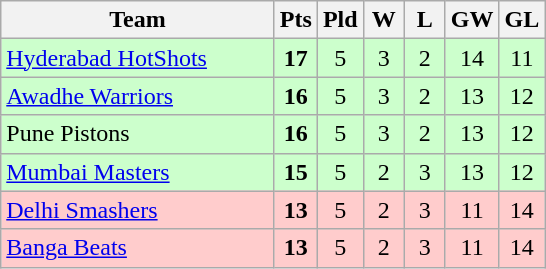<table class=wikitable style="text-align:center">
<tr>
<th width=175>Team</th>
<th width=20>Pts</th>
<th width=20>Pld</th>
<th width=20>W</th>
<th width=20>L</th>
<th width=20>GW</th>
<th width=20>GL</th>
</tr>
<tr bgcolor=ccffcc>
<td style="text-align:left"><a href='#'>Hyderabad HotShots</a></td>
<td><strong>17</strong></td>
<td>5</td>
<td>3</td>
<td>2</td>
<td>14</td>
<td>11</td>
</tr>
<tr bgcolor=ccffcc>
<td style="text-align:left"><a href='#'>Awadhe Warriors</a></td>
<td><strong>16</strong></td>
<td>5</td>
<td>3</td>
<td>2</td>
<td>13</td>
<td>12</td>
</tr>
<tr bgcolor=ccffcc>
<td style="text-align:left">Pune Pistons</td>
<td><strong>16</strong></td>
<td>5</td>
<td>3</td>
<td>2</td>
<td>13</td>
<td>12</td>
</tr>
<tr bgcolor=ccffcc>
<td style="text-align:left"><a href='#'>Mumbai Masters</a></td>
<td><strong>15</strong></td>
<td>5</td>
<td>2</td>
<td>3</td>
<td>13</td>
<td>12</td>
</tr>
<tr bgcolor=ffcccc>
<td style="text-align:left"><a href='#'>Delhi Smashers</a></td>
<td><strong>13</strong></td>
<td>5</td>
<td>2</td>
<td>3</td>
<td>11</td>
<td>14</td>
</tr>
<tr bgcolor=ffcccc>
<td style="text-align:left"><a href='#'>Banga Beats</a></td>
<td><strong>13</strong></td>
<td>5</td>
<td>2</td>
<td>3</td>
<td>11</td>
<td>14</td>
</tr>
</table>
